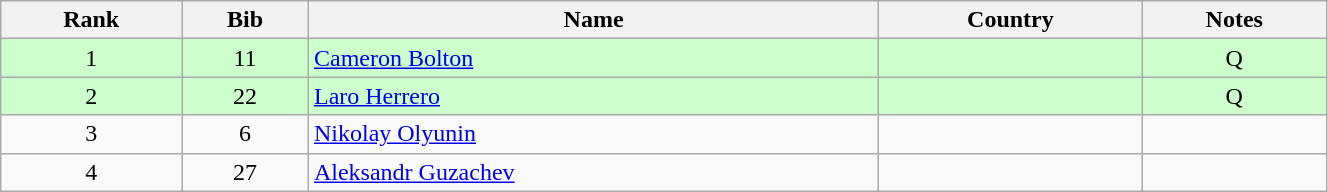<table class="wikitable" style="text-align:center;" width=70%>
<tr>
<th>Rank</th>
<th>Bib</th>
<th>Name</th>
<th>Country</th>
<th>Notes</th>
</tr>
<tr bgcolor="#ccffcc">
<td>1</td>
<td>11</td>
<td align=left><a href='#'>Cameron Bolton</a></td>
<td align=left></td>
<td>Q</td>
</tr>
<tr bgcolor="#ccffcc">
<td>2</td>
<td>22</td>
<td align=left><a href='#'>Laro Herrero</a></td>
<td align=left></td>
<td>Q</td>
</tr>
<tr>
<td>3</td>
<td>6</td>
<td align=left><a href='#'>Nikolay Olyunin</a></td>
<td align=left></td>
<td></td>
</tr>
<tr>
<td>4</td>
<td>27</td>
<td align=left><a href='#'>Aleksandr Guzachev</a></td>
<td align=left></td>
<td></td>
</tr>
</table>
